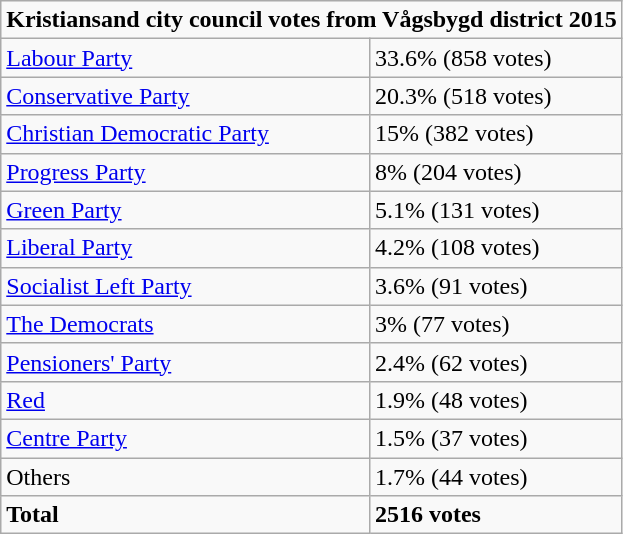<table class="wikitable" style="center;">
<tr>
<td colspan="2"><strong>Kristiansand city council votes from Vågsbygd district 2015</strong></td>
</tr>
<tr>
<td><a href='#'>Labour Party</a></td>
<td>33.6% (858 votes)</td>
</tr>
<tr>
<td><a href='#'>Conservative Party</a></td>
<td>20.3% (518 votes)</td>
</tr>
<tr>
<td><a href='#'>Christian Democratic Party</a></td>
<td>15% (382 votes)</td>
</tr>
<tr>
<td><a href='#'>Progress Party</a></td>
<td>8% (204 votes)</td>
</tr>
<tr>
<td><a href='#'>Green Party</a></td>
<td>5.1% (131 votes)</td>
</tr>
<tr>
<td><a href='#'>Liberal Party</a></td>
<td>4.2% (108 votes)</td>
</tr>
<tr>
<td><a href='#'>Socialist Left Party</a></td>
<td>3.6% (91 votes)</td>
</tr>
<tr>
<td><a href='#'>The Democrats</a></td>
<td>3% (77 votes)</td>
</tr>
<tr>
<td><a href='#'>Pensioners' Party</a></td>
<td>2.4% (62 votes)</td>
</tr>
<tr>
<td><a href='#'>Red</a></td>
<td>1.9% (48 votes)</td>
</tr>
<tr>
<td><a href='#'>Centre Party</a></td>
<td>1.5% (37 votes)</td>
</tr>
<tr>
<td>Others</td>
<td>1.7% (44 votes)</td>
</tr>
<tr>
<td><strong>Total</strong></td>
<td><strong>2516 votes</strong></td>
</tr>
</table>
